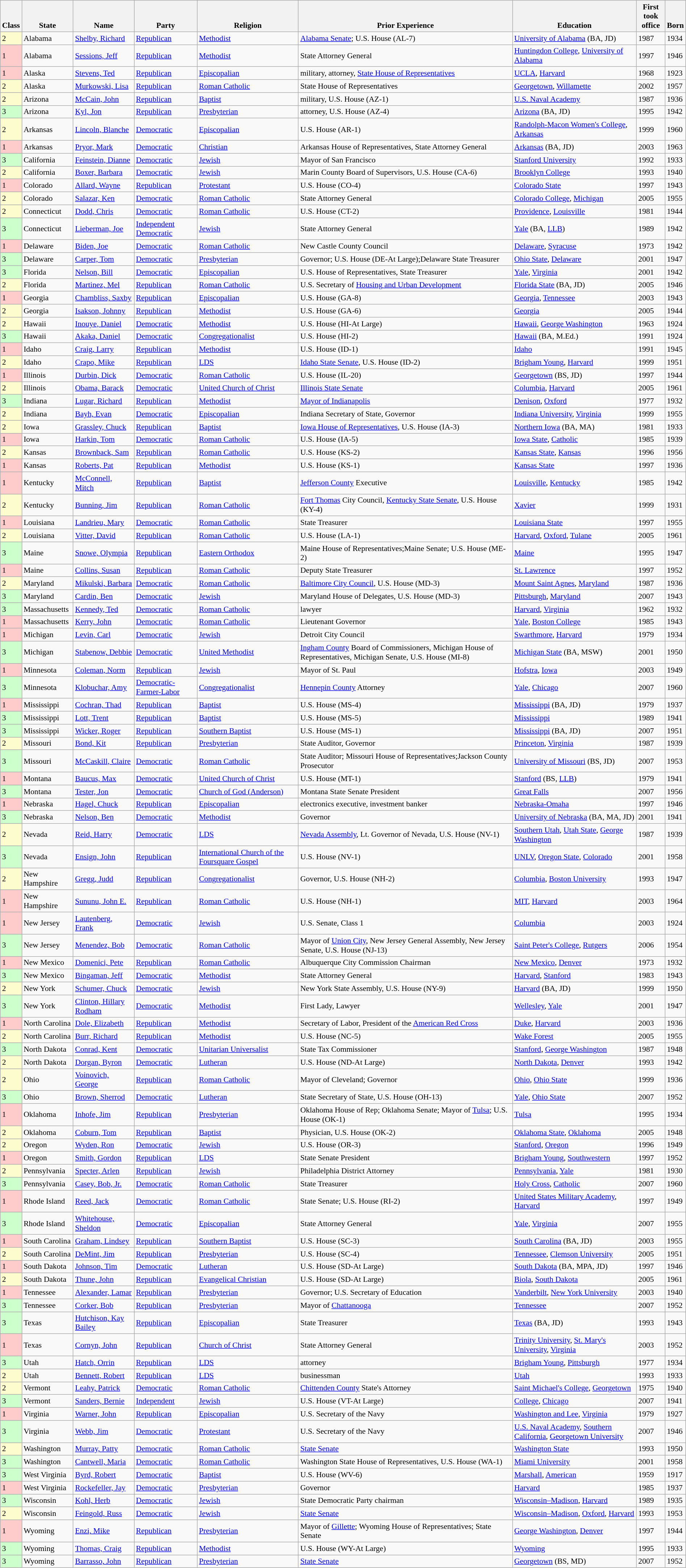<table class="sortable wikitable" style="text-align:left; font-size:90%; width:100%;">
<tr valign=bottom>
<th>Class</th>
<th>State</th>
<th>Name</th>
<th>Party</th>
<th>Religion</th>
<th>Prior Experience</th>
<th>Education</th>
<th>First took<br>office</th>
<th>Born</th>
</tr>
<tr>
<td bgcolor=#fcfccf>2</td>
<td>Alabama</td>
<td><a href='#'>Shelby, Richard</a></td>
<td><a href='#'>Republican</a></td>
<td><a href='#'>Methodist</a></td>
<td><a href='#'>Alabama Senate</a>; U.S. House (AL-7)</td>
<td><a href='#'>University of Alabama</a> (BA, JD)</td>
<td>1987</td>
<td>1934</td>
</tr>
<tr>
<td bgcolor=#ffcccc>1</td>
<td>Alabama</td>
<td><a href='#'>Sessions, Jeff</a></td>
<td><a href='#'>Republican</a></td>
<td><a href='#'>Methodist</a></td>
<td>State Attorney General</td>
<td><a href='#'>Huntingdon College</a>, <a href='#'>University of Alabama</a></td>
<td>1997</td>
<td>1946</td>
</tr>
<tr>
<td bgcolor=#ffcccc>1</td>
<td>Alaska</td>
<td><a href='#'>Stevens, Ted</a></td>
<td><a href='#'>Republican</a></td>
<td><a href='#'>Episcopalian</a></td>
<td>military, attorney, <a href='#'>State House of Representatives</a></td>
<td><a href='#'>UCLA</a>, <a href='#'>Harvard</a></td>
<td>1968</td>
<td>1923</td>
</tr>
<tr>
<td bgcolor=#fcfccf>2</td>
<td>Alaska</td>
<td><a href='#'>Murkowski, Lisa</a></td>
<td><a href='#'>Republican</a></td>
<td><a href='#'>Roman Catholic</a></td>
<td>State House of Representatives</td>
<td><a href='#'>Georgetown</a>, <a href='#'>Willamette</a></td>
<td>2002</td>
<td>1957</td>
</tr>
<tr>
<td bgcolor=#fcfccf>2</td>
<td>Arizona</td>
<td><a href='#'>McCain, John</a></td>
<td><a href='#'>Republican</a></td>
<td><a href='#'>Baptist</a></td>
<td>military, U.S. House (AZ-1)</td>
<td><a href='#'>U.S. Naval Academy</a></td>
<td>1987</td>
<td>1936</td>
</tr>
<tr>
<td bgcolor=#ccffcc>3</td>
<td>Arizona</td>
<td><a href='#'>Kyl, Jon</a></td>
<td><a href='#'>Republican</a></td>
<td><a href='#'>Presbyterian</a></td>
<td>attorney, U.S. House (AZ-4)</td>
<td><a href='#'>Arizona</a> (BA, JD)</td>
<td>1995</td>
<td>1942</td>
</tr>
<tr>
<td bgcolor=#fcfccf>2</td>
<td>Arkansas</td>
<td><a href='#'>Lincoln, Blanche</a></td>
<td><a href='#'>Democratic</a></td>
<td><a href='#'>Episcopalian</a></td>
<td>U.S. House (AR-1)</td>
<td><a href='#'>Randolph-Macon Women's College</a>, <a href='#'>Arkansas</a></td>
<td>1999</td>
<td>1960</td>
</tr>
<tr>
<td bgcolor=#ffcccc>1</td>
<td>Arkansas</td>
<td><a href='#'>Pryor, Mark</a></td>
<td><a href='#'>Democratic</a></td>
<td><a href='#'>Christian</a></td>
<td>Arkansas House of Representatives, State Attorney General</td>
<td><a href='#'>Arkansas</a> (BA, JD)</td>
<td>2003</td>
<td>1963</td>
</tr>
<tr>
<td bgcolor=#ccffcc>3</td>
<td>California</td>
<td><a href='#'>Feinstein, Dianne</a></td>
<td><a href='#'>Democratic</a></td>
<td><a href='#'>Jewish</a></td>
<td>Mayor of San Francisco</td>
<td><a href='#'>Stanford University</a></td>
<td>1992</td>
<td>1933</td>
</tr>
<tr>
<td bgcolor=#fcfccf>2</td>
<td>California</td>
<td><a href='#'>Boxer, Barbara</a></td>
<td><a href='#'>Democratic</a></td>
<td><a href='#'>Jewish</a></td>
<td>Marin County Board of Supervisors, U.S. House (CA-6)</td>
<td><a href='#'>Brooklyn College</a></td>
<td>1993</td>
<td>1940</td>
</tr>
<tr>
<td bgcolor=#ffcccc>1</td>
<td>Colorado</td>
<td><a href='#'>Allard, Wayne</a></td>
<td><a href='#'>Republican</a></td>
<td><a href='#'>Protestant</a></td>
<td>U.S. House (CO-4)</td>
<td><a href='#'>Colorado State</a></td>
<td>1997</td>
<td>1943</td>
</tr>
<tr>
<td bgcolor=#fcfccf>2</td>
<td>Colorado</td>
<td><a href='#'>Salazar, Ken</a></td>
<td><a href='#'>Democratic</a></td>
<td><a href='#'>Roman Catholic</a></td>
<td>State Attorney General</td>
<td><a href='#'>Colorado College</a>, <a href='#'>Michigan</a></td>
<td>2005</td>
<td>1955</td>
</tr>
<tr>
<td bgcolor=#fcfccf>2</td>
<td>Connecticut</td>
<td><a href='#'>Dodd, Chris</a></td>
<td><a href='#'>Democratic</a></td>
<td><a href='#'>Roman Catholic</a></td>
<td>U.S. House (CT-2)</td>
<td><a href='#'>Providence</a>, <a href='#'>Louisville</a></td>
<td>1981</td>
<td>1944</td>
</tr>
<tr>
<td bgcolor=#ccffcc>3</td>
<td>Connecticut</td>
<td><a href='#'>Lieberman, Joe</a></td>
<td><a href='#'>Independent Democratic</a></td>
<td><a href='#'>Jewish</a></td>
<td>State Attorney General</td>
<td><a href='#'>Yale</a> (BA, <a href='#'>LLB</a>)</td>
<td>1989</td>
<td>1942</td>
</tr>
<tr>
<td bgcolor=#ffcccc>1</td>
<td>Delaware</td>
<td><a href='#'>Biden, Joe</a></td>
<td><a href='#'>Democratic</a></td>
<td><a href='#'>Roman Catholic</a></td>
<td>New Castle County Council</td>
<td><a href='#'>Delaware</a>, <a href='#'>Syracuse</a></td>
<td>1973</td>
<td>1942</td>
</tr>
<tr>
<td bgcolor=#ccffcc>3</td>
<td>Delaware</td>
<td><a href='#'>Carper, Tom</a></td>
<td><a href='#'>Democratic</a></td>
<td><a href='#'>Presbyterian</a></td>
<td>Governor; U.S. House (DE-At Large);Delaware State Treasurer</td>
<td><a href='#'>Ohio State</a>, <a href='#'>Delaware</a></td>
<td>2001</td>
<td>1947</td>
</tr>
<tr>
<td bgcolor=#ccffcc>3</td>
<td>Florida</td>
<td><a href='#'>Nelson, Bill</a></td>
<td><a href='#'>Democratic</a></td>
<td><a href='#'>Episcopalian</a></td>
<td>U.S. House of Representatives, State Treasurer</td>
<td><a href='#'>Yale</a>, <a href='#'>Virginia</a></td>
<td>2001</td>
<td>1942</td>
</tr>
<tr>
<td bgcolor=#fcfccf>2</td>
<td>Florida</td>
<td><a href='#'>Martinez, Mel</a></td>
<td><a href='#'>Republican</a></td>
<td><a href='#'>Roman Catholic</a></td>
<td>U.S. Secretary of <a href='#'>Housing and Urban Development</a></td>
<td><a href='#'>Florida State</a> (BA, JD)</td>
<td>2005</td>
<td>1946</td>
</tr>
<tr>
<td bgcolor=#ffcccc>1</td>
<td>Georgia</td>
<td><a href='#'>Chambliss, Saxby</a></td>
<td><a href='#'>Republican</a></td>
<td><a href='#'>Episcopalian</a></td>
<td>U.S. House (GA-8)</td>
<td><a href='#'>Georgia</a>, <a href='#'>Tennessee</a></td>
<td>2003</td>
<td>1943</td>
</tr>
<tr>
<td bgcolor=#fcfccf>2</td>
<td>Georgia</td>
<td><a href='#'>Isakson, Johnny</a></td>
<td><a href='#'>Republican</a></td>
<td><a href='#'>Methodist</a></td>
<td>U.S. House (GA-6)</td>
<td><a href='#'>Georgia</a></td>
<td>2005</td>
<td>1944</td>
</tr>
<tr>
<td bgcolor=#fcfccf>2</td>
<td>Hawaii</td>
<td><a href='#'>Inouye, Daniel</a></td>
<td><a href='#'>Democratic</a></td>
<td><a href='#'>Methodist</a></td>
<td>U.S. House (HI-At Large)</td>
<td><a href='#'>Hawaii</a>, <a href='#'>George Washington</a></td>
<td>1963</td>
<td>1924</td>
</tr>
<tr>
<td bgcolor=#ccffcc>3</td>
<td>Hawaii</td>
<td><a href='#'>Akaka, Daniel</a></td>
<td><a href='#'>Democratic</a></td>
<td><a href='#'>Congregationalist</a></td>
<td>U.S. House (HI-2)</td>
<td><a href='#'>Hawaii</a> (BA, M.Ed.)</td>
<td>1991</td>
<td>1924</td>
</tr>
<tr>
<td bgcolor=#ffcccc>1</td>
<td>Idaho</td>
<td><a href='#'>Craig, Larry</a></td>
<td><a href='#'>Republican</a></td>
<td><a href='#'>Methodist</a></td>
<td>U.S. House (ID-1)</td>
<td><a href='#'>Idaho</a></td>
<td>1991</td>
<td>1945</td>
</tr>
<tr>
<td bgcolor=#fcfccf>2</td>
<td>Idaho</td>
<td><a href='#'>Crapo, Mike</a></td>
<td><a href='#'>Republican</a></td>
<td><a href='#'>LDS</a></td>
<td><a href='#'>Idaho State Senate</a>, U.S. House (ID-2)</td>
<td><a href='#'>Brigham Young</a>, <a href='#'>Harvard</a></td>
<td>1999</td>
<td>1951</td>
</tr>
<tr>
<td bgcolor=#ffcccc>1</td>
<td>Illinois</td>
<td><a href='#'>Durbin, Dick</a></td>
<td><a href='#'>Democratic</a></td>
<td><a href='#'>Roman Catholic</a></td>
<td>U.S. House (IL-20)</td>
<td><a href='#'>Georgetown</a> (BS, JD)</td>
<td>1997</td>
<td>1944</td>
</tr>
<tr>
<td bgcolor=#fcfccf>2</td>
<td>Illinois</td>
<td><a href='#'>Obama, Barack</a></td>
<td><a href='#'>Democratic</a></td>
<td><a href='#'>United Church of Christ</a></td>
<td><a href='#'>Illinois State Senate</a></td>
<td><a href='#'>Columbia</a>, <a href='#'>Harvard</a></td>
<td>2005</td>
<td>1961</td>
</tr>
<tr>
<td bgcolor=#ccffcc>3</td>
<td>Indiana</td>
<td><a href='#'>Lugar, Richard</a></td>
<td><a href='#'>Republican</a></td>
<td><a href='#'>Methodist</a></td>
<td><a href='#'>Mayor of Indianapolis</a></td>
<td><a href='#'>Denison</a>, <a href='#'>Oxford</a></td>
<td>1977</td>
<td>1932</td>
</tr>
<tr>
<td bgcolor=#fcfccf>2</td>
<td>Indiana</td>
<td><a href='#'>Bayh, Evan</a></td>
<td><a href='#'>Democratic</a></td>
<td><a href='#'>Episcopalian</a></td>
<td>Indiana Secretary of State, Governor</td>
<td><a href='#'>Indiana University</a>, <a href='#'>Virginia</a></td>
<td>1999</td>
<td>1955</td>
</tr>
<tr>
<td bgcolor=#fcfccf>2</td>
<td>Iowa</td>
<td><a href='#'>Grassley, Chuck</a></td>
<td><a href='#'>Republican</a></td>
<td><a href='#'>Baptist</a></td>
<td><a href='#'>Iowa House of Representatives</a>, U.S. House (IA-3)</td>
<td><a href='#'>Northern Iowa</a> (BA, MA)</td>
<td>1981</td>
<td>1933</td>
</tr>
<tr>
<td bgcolor=#ffcccc>1</td>
<td>Iowa</td>
<td><a href='#'>Harkin, Tom</a></td>
<td><a href='#'>Democratic</a></td>
<td><a href='#'>Roman Catholic</a></td>
<td>U.S. House (IA-5)</td>
<td><a href='#'>Iowa State</a>, <a href='#'>Catholic</a></td>
<td>1985</td>
<td>1939</td>
</tr>
<tr>
<td bgcolor=#fcfccf>2</td>
<td>Kansas</td>
<td><a href='#'>Brownback, Sam</a></td>
<td><a href='#'>Republican</a></td>
<td><a href='#'>Roman Catholic</a></td>
<td>U.S. House (KS-2)</td>
<td><a href='#'>Kansas State</a>, <a href='#'>Kansas</a></td>
<td>1996</td>
<td>1956</td>
</tr>
<tr>
<td bgcolor=#ffcccc>1</td>
<td>Kansas</td>
<td><a href='#'>Roberts, Pat</a></td>
<td><a href='#'>Republican</a></td>
<td><a href='#'>Methodist</a></td>
<td>U.S. House (KS-1)</td>
<td><a href='#'>Kansas State</a></td>
<td>1997</td>
<td>1936</td>
</tr>
<tr>
<td bgcolor=#ffcccc>1</td>
<td>Kentucky</td>
<td><a href='#'>McConnell, Mitch</a></td>
<td><a href='#'>Republican</a></td>
<td><a href='#'>Baptist</a></td>
<td><a href='#'>Jefferson County</a> Executive</td>
<td><a href='#'>Louisville</a>, <a href='#'>Kentucky</a></td>
<td>1985</td>
<td>1942</td>
</tr>
<tr>
<td bgcolor=#fcfccf>2</td>
<td>Kentucky</td>
<td><a href='#'>Bunning, Jim</a></td>
<td><a href='#'>Republican</a></td>
<td><a href='#'>Roman Catholic</a></td>
<td><a href='#'>Fort Thomas</a> City Council, <a href='#'>Kentucky State Senate</a>, U.S. House (KY-4)</td>
<td><a href='#'>Xavier</a></td>
<td>1999</td>
<td>1931</td>
</tr>
<tr>
<td bgcolor=#ffcccc>1</td>
<td>Louisiana</td>
<td><a href='#'>Landrieu, Mary</a></td>
<td><a href='#'>Democratic</a></td>
<td><a href='#'>Roman Catholic</a></td>
<td>State Treasurer</td>
<td><a href='#'>Louisiana State</a></td>
<td>1997</td>
<td>1955</td>
</tr>
<tr>
<td bgcolor=#fcfccf>2</td>
<td>Louisiana</td>
<td><a href='#'>Vitter, David</a></td>
<td><a href='#'>Republican</a></td>
<td><a href='#'>Roman Catholic</a></td>
<td>U.S. House (LA-1)</td>
<td><a href='#'>Harvard</a>, <a href='#'>Oxford</a>, <a href='#'>Tulane</a></td>
<td>2005</td>
<td>1961</td>
</tr>
<tr>
<td bgcolor=#ccffcc>3</td>
<td>Maine</td>
<td><a href='#'>Snowe, Olympia</a></td>
<td><a href='#'>Republican</a></td>
<td><a href='#'>Eastern Orthodox</a></td>
<td>Maine House of Representatives;Maine Senate; U.S. House (ME-2)</td>
<td><a href='#'>Maine</a></td>
<td>1995</td>
<td>1947</td>
</tr>
<tr>
<td bgcolor=#ffcccc>1</td>
<td>Maine</td>
<td><a href='#'>Collins, Susan</a></td>
<td><a href='#'>Republican</a></td>
<td><a href='#'>Roman Catholic</a></td>
<td>Deputy State Treasurer</td>
<td><a href='#'>St. Lawrence</a></td>
<td>1997</td>
<td>1952</td>
</tr>
<tr>
<td bgcolor=#fcfccf>2</td>
<td>Maryland</td>
<td><a href='#'>Mikulski, Barbara</a></td>
<td><a href='#'>Democratic</a></td>
<td><a href='#'>Roman Catholic</a></td>
<td><a href='#'>Baltimore City Council</a>, U.S. House (MD-3)</td>
<td><a href='#'>Mount Saint Agnes</a>, <a href='#'>Maryland</a></td>
<td>1987</td>
<td>1936</td>
</tr>
<tr>
<td bgcolor=#ccffcc>3</td>
<td>Maryland</td>
<td><a href='#'>Cardin, Ben</a></td>
<td><a href='#'>Democratic</a></td>
<td><a href='#'>Jewish</a></td>
<td>Maryland House of Delegates, U.S. House (MD-3)</td>
<td><a href='#'>Pittsburgh</a>, <a href='#'>Maryland</a></td>
<td>2007</td>
<td>1943</td>
</tr>
<tr>
<td bgcolor=#ccffcc>3</td>
<td>Massachusetts</td>
<td><a href='#'>Kennedy, Ted</a></td>
<td><a href='#'>Democratic</a></td>
<td><a href='#'>Roman Catholic</a></td>
<td>lawyer</td>
<td><a href='#'>Harvard</a>, <a href='#'>Virginia</a></td>
<td>1962</td>
<td>1932</td>
</tr>
<tr>
<td bgcolor=#ffcccc>1</td>
<td>Massachusetts</td>
<td><a href='#'>Kerry, John</a></td>
<td><a href='#'>Democratic</a></td>
<td><a href='#'>Roman Catholic</a></td>
<td>Lieutenant Governor</td>
<td><a href='#'>Yale</a>, <a href='#'>Boston College</a></td>
<td>1985</td>
<td>1943</td>
</tr>
<tr>
<td bgcolor=#ffcccc>1</td>
<td>Michigan</td>
<td><a href='#'>Levin, Carl</a></td>
<td><a href='#'>Democratic</a></td>
<td><a href='#'>Jewish</a></td>
<td>Detroit City Council</td>
<td><a href='#'>Swarthmore</a>, <a href='#'>Harvard</a></td>
<td>1979</td>
<td>1934</td>
</tr>
<tr>
<td bgcolor=#ccffcc>3</td>
<td>Michigan</td>
<td><a href='#'>Stabenow, Debbie</a></td>
<td><a href='#'>Democratic</a></td>
<td><a href='#'>United Methodist</a></td>
<td><a href='#'>Ingham County</a> Board of Commissioners, Michigan House of Representatives, Michigan Senate, U.S. House (MI-8)</td>
<td><a href='#'>Michigan State</a> (BA, MSW)</td>
<td>2001</td>
<td>1950</td>
</tr>
<tr>
<td bgcolor=#ffcccc>1</td>
<td>Minnesota</td>
<td><a href='#'>Coleman, Norm</a></td>
<td><a href='#'>Republican</a></td>
<td><a href='#'>Jewish</a></td>
<td>Mayor of St. Paul</td>
<td><a href='#'>Hofstra</a>, <a href='#'>Iowa</a></td>
<td>2003</td>
<td>1949</td>
</tr>
<tr>
<td bgcolor=#ccffcc>3</td>
<td>Minnesota</td>
<td><a href='#'>Klobuchar, Amy</a></td>
<td><a href='#'>Democratic-Farmer-Labor</a></td>
<td><a href='#'>Congregationalist</a></td>
<td><a href='#'>Hennepin County</a> Attorney</td>
<td><a href='#'>Yale</a>, <a href='#'>Chicago</a></td>
<td>2007</td>
<td>1960</td>
</tr>
<tr>
<td bgcolor=#ffcccc>1</td>
<td>Mississippi</td>
<td><a href='#'>Cochran, Thad</a></td>
<td><a href='#'>Republican</a></td>
<td><a href='#'>Baptist</a></td>
<td>U.S. House (MS-4)</td>
<td><a href='#'>Mississippi</a> (BA, JD)</td>
<td>1979</td>
<td>1937</td>
</tr>
<tr>
<td bgcolor = #ccffcc>3</td>
<td>Mississippi</td>
<td><a href='#'>Lott, Trent</a></td>
<td><a href='#'>Republican</a></td>
<td><a href='#'>Baptist</a></td>
<td>U.S. House (MS-5)</td>
<td><a href='#'>Mississippi</a></td>
<td>1989</td>
<td>1941</td>
</tr>
<tr>
<td bgcolor=#ccffcc>3</td>
<td>Mississippi</td>
<td><a href='#'>Wicker, Roger</a></td>
<td><a href='#'>Republican</a></td>
<td><a href='#'>Southern Baptist</a></td>
<td>U.S. House (MS-1)</td>
<td><a href='#'>Mississippi</a> (BA, JD)</td>
<td>2007</td>
<td>1951</td>
</tr>
<tr>
<td bgcolor=#fcfccf>2</td>
<td>Missouri</td>
<td><a href='#'>Bond, Kit</a></td>
<td><a href='#'>Republican</a></td>
<td><a href='#'>Presbyterian</a></td>
<td>State Auditor, Governor</td>
<td><a href='#'>Princeton</a>, <a href='#'>Virginia</a></td>
<td>1987</td>
<td>1939</td>
</tr>
<tr>
<td bgcolor=#ccffcc>3</td>
<td>Missouri</td>
<td><a href='#'>McCaskill, Claire</a></td>
<td><a href='#'>Democratic</a></td>
<td><a href='#'>Roman Catholic</a></td>
<td>State Auditor; Missouri House of Representatives;Jackson County Prosecutor</td>
<td><a href='#'>University of Missouri</a> (BS, JD)</td>
<td>2007</td>
<td>1953</td>
</tr>
<tr>
<td bgcolor=#ffcccc>1</td>
<td>Montana</td>
<td><a href='#'>Baucus, Max</a></td>
<td><a href='#'>Democratic</a></td>
<td><a href='#'>United Church of Christ</a></td>
<td>U.S. House (MT-1)</td>
<td><a href='#'>Stanford</a> (BS, <a href='#'>LLB</a>)</td>
<td>1979</td>
<td>1941</td>
</tr>
<tr>
<td bgcolor=#ccffcc>3</td>
<td>Montana</td>
<td><a href='#'>Tester, Jon</a></td>
<td><a href='#'>Democratic</a></td>
<td><a href='#'>Church of God (Anderson)</a></td>
<td>Montana State Senate President</td>
<td><a href='#'>Great Falls</a></td>
<td>2007</td>
<td>1956</td>
</tr>
<tr>
<td bgcolor=#ffcccc>1</td>
<td>Nebraska</td>
<td><a href='#'>Hagel, Chuck</a></td>
<td><a href='#'>Republican</a></td>
<td><a href='#'>Episcopalian</a></td>
<td>electronics executive, investment banker</td>
<td><a href='#'>Nebraska-Omaha</a></td>
<td>1997</td>
<td>1946</td>
</tr>
<tr>
<td bgcolor=#ccffcc>3</td>
<td>Nebraska</td>
<td><a href='#'>Nelson, Ben</a></td>
<td><a href='#'>Democratic</a></td>
<td><a href='#'>Methodist</a></td>
<td>Governor</td>
<td><a href='#'>University of Nebraska</a> (BA, MA, JD)</td>
<td>2001</td>
<td>1941</td>
</tr>
<tr>
<td bgcolor=#fcfccf>2</td>
<td>Nevada</td>
<td><a href='#'>Reid, Harry</a></td>
<td><a href='#'>Democratic</a></td>
<td><a href='#'>LDS</a></td>
<td><a href='#'>Nevada Assembly</a>, Lt. Governor of Nevada, U.S. House (NV-1)</td>
<td><a href='#'>Southern Utah</a>, <a href='#'>Utah State</a>, <a href='#'>George Washington</a></td>
<td>1987</td>
<td>1939</td>
</tr>
<tr>
<td bgcolor=#ccffcc>3</td>
<td>Nevada</td>
<td><a href='#'>Ensign, John</a></td>
<td><a href='#'>Republican</a></td>
<td><a href='#'>International Church of the Foursquare Gospel</a></td>
<td>U.S. House (NV-1)</td>
<td><a href='#'>UNLV</a>, <a href='#'>Oregon State</a>, <a href='#'>Colorado</a></td>
<td>2001</td>
<td>1958</td>
</tr>
<tr>
<td bgcolor=#fcfccf>2</td>
<td>New Hampshire</td>
<td><a href='#'>Gregg, Judd</a></td>
<td><a href='#'>Republican</a></td>
<td><a href='#'>Congregationalist</a></td>
<td>Governor, U.S. House (NH-2)</td>
<td><a href='#'>Columbia</a>, <a href='#'>Boston University</a></td>
<td>1993</td>
<td>1947</td>
</tr>
<tr>
<td bgcolor=#ffcccc>1</td>
<td>New Hampshire</td>
<td><a href='#'>Sununu, John E.</a></td>
<td><a href='#'>Republican</a></td>
<td><a href='#'>Roman Catholic</a></td>
<td>U.S. House (NH-1)</td>
<td><a href='#'>MIT</a>, <a href='#'>Harvard</a></td>
<td>2003</td>
<td>1964</td>
</tr>
<tr>
<td bgcolor=#ffcccc>1</td>
<td>New Jersey</td>
<td><a href='#'>Lautenberg, Frank</a></td>
<td><a href='#'>Democratic</a></td>
<td><a href='#'>Jewish</a></td>
<td>U.S. Senate, Class 1</td>
<td><a href='#'>Columbia</a></td>
<td>2003</td>
<td>1924</td>
</tr>
<tr>
<td bgcolor=#ccffcc>3</td>
<td>New Jersey</td>
<td><a href='#'>Menendez, Bob</a></td>
<td><a href='#'>Democratic</a></td>
<td><a href='#'>Roman Catholic</a></td>
<td>Mayor of <a href='#'>Union City</a>, New Jersey General Assembly, New Jersey Senate, U.S. House (NJ-13)</td>
<td><a href='#'>Saint Peter's College</a>, <a href='#'>Rutgers</a></td>
<td>2006</td>
<td>1954</td>
</tr>
<tr>
<td bgcolor=#ffcccc>1</td>
<td>New Mexico</td>
<td><a href='#'>Domenici, Pete</a></td>
<td><a href='#'>Republican</a></td>
<td><a href='#'>Roman Catholic</a></td>
<td>Albuquerque City Commission Chairman</td>
<td><a href='#'>New Mexico</a>, <a href='#'>Denver</a></td>
<td>1973</td>
<td>1932</td>
</tr>
<tr>
<td bgcolor=#ccffcc>3</td>
<td>New Mexico</td>
<td><a href='#'>Bingaman, Jeff</a></td>
<td><a href='#'>Democratic</a></td>
<td><a href='#'>Methodist</a></td>
<td>State Attorney General</td>
<td><a href='#'>Harvard</a>, <a href='#'>Stanford</a></td>
<td>1983</td>
<td>1943</td>
</tr>
<tr>
<td bgcolor=#fcfccf>2</td>
<td>New York</td>
<td><a href='#'>Schumer, Chuck</a></td>
<td><a href='#'>Democratic</a></td>
<td><a href='#'>Jewish</a></td>
<td>New York State Assembly, U.S. House (NY-9)</td>
<td><a href='#'>Harvard</a> (BA, JD)</td>
<td>1999</td>
<td>1950</td>
</tr>
<tr>
<td bgcolor=#ccffcc>3</td>
<td>New York</td>
<td><a href='#'>Clinton, Hillary Rodham</a></td>
<td><a href='#'>Democratic</a></td>
<td><a href='#'>Methodist</a></td>
<td>First Lady, Lawyer</td>
<td><a href='#'>Wellesley</a>, <a href='#'>Yale</a></td>
<td>2001</td>
<td>1947</td>
</tr>
<tr>
<td bgcolor=#ffcccc>1</td>
<td>North Carolina</td>
<td><a href='#'>Dole, Elizabeth</a></td>
<td><a href='#'>Republican</a></td>
<td><a href='#'>Methodist</a></td>
<td>Secretary of Labor, President of the <a href='#'>American Red Cross</a></td>
<td><a href='#'>Duke</a>, <a href='#'>Harvard</a></td>
<td>2003</td>
<td>1936</td>
</tr>
<tr>
<td bgcolor=#fcfccf>2</td>
<td>North Carolina</td>
<td><a href='#'>Burr, Richard</a></td>
<td><a href='#'>Republican</a></td>
<td><a href='#'>Methodist</a></td>
<td>U.S. House (NC-5)</td>
<td><a href='#'>Wake Forest</a></td>
<td>2005</td>
<td>1955</td>
</tr>
<tr>
<td bgcolor=#ccffcc>3</td>
<td>North Dakota</td>
<td><a href='#'>Conrad, Kent</a></td>
<td><a href='#'>Democratic</a></td>
<td><a href='#'>Unitarian Universalist</a></td>
<td>State Tax Commissioner</td>
<td><a href='#'>Stanford</a>, <a href='#'>George Washington</a></td>
<td>1987</td>
<td>1948</td>
</tr>
<tr>
<td bgcolor=#fcfccf>2</td>
<td>North Dakota</td>
<td><a href='#'>Dorgan, Byron</a></td>
<td><a href='#'>Democratic</a></td>
<td><a href='#'>Lutheran</a></td>
<td>U.S. House (ND-At Large)</td>
<td><a href='#'>North Dakota</a>, <a href='#'>Denver</a></td>
<td>1993</td>
<td>1942</td>
</tr>
<tr>
<td bgcolor=#fcfccf>2</td>
<td>Ohio</td>
<td><a href='#'>Voinovich, George</a></td>
<td><a href='#'>Republican</a></td>
<td><a href='#'>Roman Catholic</a></td>
<td>Mayor of Cleveland; Governor</td>
<td><a href='#'>Ohio</a>, <a href='#'>Ohio State</a></td>
<td>1999</td>
<td>1936</td>
</tr>
<tr>
<td bgcolor=#ccffcc>3</td>
<td>Ohio</td>
<td><a href='#'>Brown, Sherrod</a></td>
<td><a href='#'>Democratic</a></td>
<td><a href='#'>Lutheran</a></td>
<td>State Secretary of State, U.S. House (OH-13)</td>
<td><a href='#'>Yale</a>, <a href='#'>Ohio State</a></td>
<td>2007</td>
<td>1952</td>
</tr>
<tr>
<td bgcolor=#ffcccc>1</td>
<td>Oklahoma</td>
<td><a href='#'>Inhofe, Jim</a></td>
<td><a href='#'>Republican</a></td>
<td><a href='#'>Presbyterian</a></td>
<td>Oklahoma House of Rep; Oklahoma Senate; Mayor of <a href='#'>Tulsa</a>; U.S. House (OK-1)</td>
<td><a href='#'>Tulsa</a></td>
<td>1995</td>
<td>1934</td>
</tr>
<tr>
<td bgcolor=#fcfccf>2</td>
<td>Oklahoma</td>
<td><a href='#'>Coburn, Tom</a></td>
<td><a href='#'>Republican</a></td>
<td><a href='#'>Baptist</a></td>
<td>Physician, U.S. House (OK-2)</td>
<td><a href='#'>Oklahoma State</a>, <a href='#'>Oklahoma</a></td>
<td>2005</td>
<td>1948</td>
</tr>
<tr>
<td bgcolor=#fcfccf>2</td>
<td>Oregon</td>
<td><a href='#'>Wyden, Ron</a></td>
<td><a href='#'>Democratic</a></td>
<td><a href='#'>Jewish</a></td>
<td>U.S. House (OR-3)</td>
<td><a href='#'>Stanford</a>, <a href='#'>Oregon</a></td>
<td>1996</td>
<td>1949</td>
</tr>
<tr>
<td bgcolor=#ffcccc>1</td>
<td>Oregon</td>
<td><a href='#'>Smith, Gordon</a></td>
<td><a href='#'>Republican</a></td>
<td><a href='#'>LDS</a></td>
<td>State Senate President</td>
<td><a href='#'>Brigham Young</a>, <a href='#'>Southwestern</a></td>
<td>1997</td>
<td>1952</td>
</tr>
<tr>
<td bgcolor=#fcfccf>2</td>
<td>Pennsylvania</td>
<td><a href='#'>Specter, Arlen</a></td>
<td><a href='#'>Republican</a></td>
<td><a href='#'>Jewish</a></td>
<td>Philadelphia District Attorney</td>
<td><a href='#'>Pennsylvania</a>, <a href='#'>Yale</a></td>
<td>1981</td>
<td>1930</td>
</tr>
<tr>
<td bgcolor=#ccffcc>3</td>
<td>Pennsylvania</td>
<td><a href='#'>Casey, Bob, Jr.</a></td>
<td><a href='#'>Democratic</a></td>
<td><a href='#'>Roman Catholic</a></td>
<td>State Treasurer</td>
<td><a href='#'>Holy Cross</a>, <a href='#'>Catholic</a></td>
<td>2007</td>
<td>1960</td>
</tr>
<tr>
<td bgcolor=#ffcccc>1</td>
<td>Rhode Island</td>
<td><a href='#'>Reed, Jack</a></td>
<td><a href='#'>Democratic</a></td>
<td><a href='#'>Roman Catholic</a></td>
<td>State Senate; U.S. House (RI-2)</td>
<td><a href='#'>United States Military Academy</a>, <a href='#'>Harvard</a></td>
<td>1997</td>
<td>1949</td>
</tr>
<tr>
<td bgcolor=#ccffcc>3</td>
<td>Rhode Island</td>
<td><a href='#'>Whitehouse, Sheldon</a></td>
<td><a href='#'>Democratic</a></td>
<td><a href='#'>Episcopalian</a></td>
<td>State Attorney General</td>
<td><a href='#'>Yale</a>, <a href='#'>Virginia</a></td>
<td>2007</td>
<td>1955</td>
</tr>
<tr>
<td bgcolor=#ffcccc>1</td>
<td>South Carolina</td>
<td><a href='#'>Graham, Lindsey</a></td>
<td><a href='#'>Republican</a></td>
<td><a href='#'>Southern Baptist</a></td>
<td>U.S. House (SC-3)</td>
<td><a href='#'>South Carolina</a> (BA, JD)</td>
<td>2003</td>
<td>1955</td>
</tr>
<tr>
<td bgcolor=#fcfccf>2</td>
<td>South Carolina</td>
<td><a href='#'>DeMint, Jim</a></td>
<td><a href='#'>Republican</a></td>
<td><a href='#'>Presbyterian</a></td>
<td>U.S. House (SC-4)</td>
<td><a href='#'>Tennessee</a>, <a href='#'>Clemson University</a></td>
<td>2005</td>
<td>1951</td>
</tr>
<tr>
<td bgcolor=#ffcccc>1</td>
<td>South Dakota</td>
<td><a href='#'>Johnson, Tim</a></td>
<td><a href='#'>Democratic</a></td>
<td><a href='#'>Lutheran</a></td>
<td>U.S. House (SD-At Large)</td>
<td><a href='#'>South Dakota</a> (BA, MPA, JD)</td>
<td>1997</td>
<td>1946</td>
</tr>
<tr>
<td bgcolor=#fcfccf>2</td>
<td>South Dakota</td>
<td><a href='#'>Thune, John</a></td>
<td><a href='#'>Republican</a></td>
<td><a href='#'>Evangelical Christian</a></td>
<td>U.S. House (SD-At Large)</td>
<td><a href='#'>Biola</a>, <a href='#'>South Dakota</a></td>
<td>2005</td>
<td>1961</td>
</tr>
<tr>
<td bgcolor=#ffcccc>1</td>
<td>Tennessee</td>
<td><a href='#'>Alexander, Lamar</a></td>
<td><a href='#'>Republican</a></td>
<td><a href='#'>Presbyterian</a></td>
<td>Governor; U.S. Secretary of Education</td>
<td><a href='#'>Vanderbilt</a>, <a href='#'>New York University</a></td>
<td>2003</td>
<td>1940</td>
</tr>
<tr>
<td bgcolor=#ccffcc>3</td>
<td>Tennessee</td>
<td><a href='#'>Corker, Bob</a></td>
<td><a href='#'>Republican</a></td>
<td><a href='#'>Presbyterian</a></td>
<td>Mayor of <a href='#'>Chattanooga</a></td>
<td><a href='#'>Tennessee</a></td>
<td>2007</td>
<td>1952</td>
</tr>
<tr>
<td bgcolor=#ccffcc>3</td>
<td>Texas</td>
<td><a href='#'>Hutchison, Kay Bailey</a></td>
<td><a href='#'>Republican</a></td>
<td><a href='#'>Episcopalian</a></td>
<td>State Treasurer</td>
<td><a href='#'>Texas</a> (BA, JD)</td>
<td>1993</td>
<td>1943</td>
</tr>
<tr>
<td bgcolor=#ffcccc>1</td>
<td>Texas</td>
<td><a href='#'>Cornyn, John</a></td>
<td><a href='#'>Republican</a></td>
<td><a href='#'>Church of Christ</a></td>
<td>State Attorney General</td>
<td><a href='#'>Trinity University</a>, <a href='#'>St. Mary's University</a>, <a href='#'>Virginia</a></td>
<td>2003</td>
<td>1952</td>
</tr>
<tr>
<td bgcolor=#ccffcc>3</td>
<td>Utah</td>
<td><a href='#'>Hatch, Orrin</a></td>
<td><a href='#'>Republican</a></td>
<td><a href='#'>LDS</a></td>
<td>attorney</td>
<td><a href='#'>Brigham Young</a>, <a href='#'>Pittsburgh</a></td>
<td>1977</td>
<td>1934</td>
</tr>
<tr>
<td bgcolor=#fcfccf>2</td>
<td>Utah</td>
<td><a href='#'>Bennett, Robert</a></td>
<td><a href='#'>Republican</a></td>
<td><a href='#'>LDS</a></td>
<td>businessman</td>
<td><a href='#'>Utah</a></td>
<td>1993</td>
<td>1933</td>
</tr>
<tr>
<td bgcolor=#fcfccf>2</td>
<td>Vermont</td>
<td><a href='#'>Leahy, Patrick</a></td>
<td><a href='#'>Democratic</a></td>
<td><a href='#'>Roman Catholic</a></td>
<td><a href='#'>Chittenden County</a> State's Attorney</td>
<td><a href='#'>Saint Michael's College</a>, <a href='#'>Georgetown</a></td>
<td>1975</td>
<td>1940</td>
</tr>
<tr>
<td bgcolor=#ccffcc>3</td>
<td>Vermont</td>
<td><a href='#'>Sanders, Bernie</a></td>
<td><a href='#'>Independent</a></td>
<td><a href='#'>Jewish</a></td>
<td>U.S. House (VT-At Large)</td>
<td><a href='#'>College</a>, <a href='#'>Chicago</a></td>
<td>2007</td>
<td>1941</td>
</tr>
<tr>
<td bgcolor=#ffcccc>1</td>
<td>Virginia</td>
<td><a href='#'>Warner, John</a></td>
<td><a href='#'>Republican</a></td>
<td><a href='#'>Episcopalian</a></td>
<td>U.S. Secretary of the Navy</td>
<td><a href='#'>Washington and Lee</a>, <a href='#'>Virginia</a></td>
<td>1979</td>
<td>1927</td>
</tr>
<tr>
<td bgcolor=#ccffcc>3</td>
<td>Virginia</td>
<td><a href='#'>Webb, Jim</a></td>
<td><a href='#'>Democratic</a></td>
<td><a href='#'>Protestant</a></td>
<td>U.S. Secretary of the Navy</td>
<td><a href='#'>U.S. Naval Academy</a>, <a href='#'>Southern California</a>, <a href='#'>Georgetown University</a></td>
<td>2007</td>
<td>1946</td>
</tr>
<tr>
<td bgcolor=#fcfccf>2</td>
<td>Washington</td>
<td><a href='#'>Murray, Patty</a></td>
<td><a href='#'>Democratic</a></td>
<td><a href='#'>Roman Catholic</a></td>
<td><a href='#'>State Senate</a></td>
<td><a href='#'>Washington State</a></td>
<td>1993</td>
<td>1950</td>
</tr>
<tr>
<td bgcolor=#ccffcc>3</td>
<td>Washington</td>
<td><a href='#'>Cantwell, Maria</a></td>
<td><a href='#'>Democratic</a></td>
<td><a href='#'>Roman Catholic</a></td>
<td>Washington State House of Representatives, U.S. House (WA-1)</td>
<td><a href='#'>Miami University</a></td>
<td>2001</td>
<td>1958</td>
</tr>
<tr>
<td bgcolor=#ccffcc>3</td>
<td>West Virginia</td>
<td><a href='#'>Byrd, Robert</a></td>
<td><a href='#'>Democratic</a></td>
<td><a href='#'>Baptist</a></td>
<td>U.S. House (WV-6)</td>
<td><a href='#'>Marshall</a>, <a href='#'>American</a></td>
<td>1959</td>
<td>1917</td>
</tr>
<tr>
<td bgcolor=#ffcccc>1</td>
<td>West Virginia</td>
<td><a href='#'>Rockefeller, Jay</a></td>
<td><a href='#'>Democratic</a></td>
<td><a href='#'>Presbyterian</a></td>
<td>Governor</td>
<td><a href='#'>Harvard</a></td>
<td>1985</td>
<td>1937</td>
</tr>
<tr>
<td bgcolor=#ccffcc>3</td>
<td>Wisconsin</td>
<td><a href='#'>Kohl, Herb</a></td>
<td><a href='#'>Democratic</a></td>
<td><a href='#'>Jewish</a></td>
<td>State Democratic Party chairman</td>
<td><a href='#'>Wisconsin–Madison</a>, <a href='#'>Harvard</a></td>
<td>1989</td>
<td>1935</td>
</tr>
<tr>
<td bgcolor=#fcfccf>2</td>
<td>Wisconsin</td>
<td><a href='#'>Feingold, Russ</a></td>
<td><a href='#'>Democratic</a></td>
<td><a href='#'>Jewish</a></td>
<td><a href='#'>State Senate</a></td>
<td><a href='#'>Wisconsin–Madison</a>, <a href='#'>Oxford</a>, <a href='#'>Harvard</a></td>
<td>1993</td>
<td>1953</td>
</tr>
<tr>
<td bgcolor=#ffcccc>1</td>
<td>Wyoming</td>
<td><a href='#'>Enzi, Mike</a></td>
<td><a href='#'>Republican</a></td>
<td><a href='#'>Presbyterian</a></td>
<td>Mayor of <a href='#'>Gillette</a>; Wyoming House of Representatives; State Senate</td>
<td><a href='#'>George Washington</a>, <a href='#'>Denver</a></td>
<td>1997</td>
<td>1944</td>
</tr>
<tr>
<td bgcolor=#ccffcc>3</td>
<td>Wyoming</td>
<td><a href='#'>Thomas, Craig</a></td>
<td><a href='#'>Republican</a></td>
<td><a href='#'>Methodist</a></td>
<td>U.S. House (WY-At Large)</td>
<td><a href='#'>Wyoming</a></td>
<td>1995</td>
<td>1933</td>
</tr>
<tr>
<td bgcolor=#ccffcc>3</td>
<td>Wyoming</td>
<td><a href='#'>Barrasso, John</a></td>
<td><a href='#'>Republican</a></td>
<td><a href='#'>Presbyterian</a></td>
<td><a href='#'>State Senate</a></td>
<td><a href='#'>Georgetown</a> (BS, MD)</td>
<td>2007</td>
<td>1952</td>
</tr>
</table>
